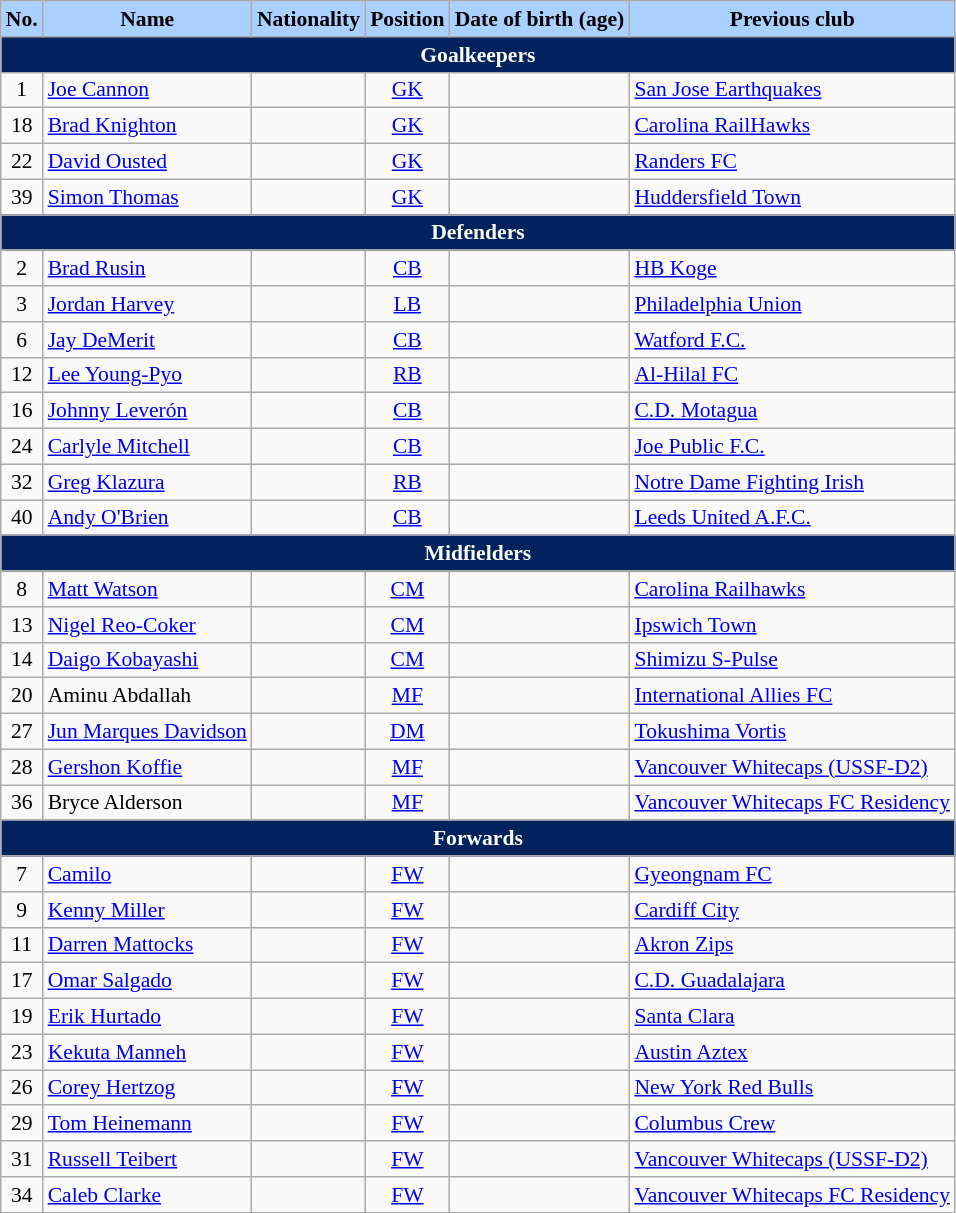<table class="wikitable"  style="text-align:left; font-size:90%;">
<tr>
<th style="background:#AAD0FF; color:black; text-align:center;">No.</th>
<th style="background:#AAD0FF; color:black; text-align:center;">Name</th>
<th style="background:#AAD0FF; color:black; text-align:center;">Nationality</th>
<th style="background:#AAD0FF; color:black; text-align:center;">Position</th>
<th style="background:#AAD0FF; color:black; text-align:center;">Date of birth (age)</th>
<th style="background:#AAD0FF; color:black; text-align:center;">Previous club</th>
</tr>
<tr>
<th colspan="6"  style="background:#00235D; color:white; text-align:center;">Goalkeepers</th>
</tr>
<tr>
<td style="text-align: center;">1</td>
<td><a href='#'>Joe Cannon</a></td>
<td></td>
<td style="text-align: center;"><a href='#'>GK</a></td>
<td></td>
<td><a href='#'>San Jose Earthquakes</a></td>
</tr>
<tr>
<td style="text-align: center;">18</td>
<td><a href='#'>Brad Knighton</a></td>
<td></td>
<td style="text-align: center;"><a href='#'>GK</a></td>
<td></td>
<td><a href='#'>Carolina RailHawks</a></td>
</tr>
<tr>
<td style="text-align: center;">22</td>
<td><a href='#'>David Ousted</a></td>
<td></td>
<td style="text-align: center;"><a href='#'>GK</a></td>
<td></td>
<td><a href='#'>Randers FC</a></td>
</tr>
<tr>
<td style="text-align: center;">39</td>
<td><a href='#'>Simon Thomas</a></td>
<td></td>
<td style="text-align: center;"><a href='#'>GK</a></td>
<td></td>
<td><a href='#'>Huddersfield Town</a></td>
</tr>
<tr>
<th colspan="6"  style="background:#00235D; color:white; text-align:center;">Defenders</th>
</tr>
<tr>
<td style="text-align: center;">2</td>
<td><a href='#'>Brad Rusin</a></td>
<td></td>
<td style="text-align: center;"><a href='#'>CB</a></td>
<td></td>
<td><a href='#'>HB Koge</a></td>
</tr>
<tr>
<td style="text-align: center;">3</td>
<td><a href='#'>Jordan Harvey</a></td>
<td></td>
<td style="text-align: center;"><a href='#'>LB</a></td>
<td></td>
<td><a href='#'>Philadelphia Union</a></td>
</tr>
<tr>
<td style="text-align: center;">6</td>
<td><a href='#'>Jay DeMerit</a></td>
<td></td>
<td style="text-align: center;"><a href='#'>CB</a></td>
<td></td>
<td><a href='#'>Watford F.C.</a></td>
</tr>
<tr>
<td style="text-align: center;">12</td>
<td><a href='#'>Lee Young-Pyo</a></td>
<td></td>
<td style="text-align: center;"><a href='#'>RB</a></td>
<td></td>
<td><a href='#'>Al-Hilal FC</a></td>
</tr>
<tr>
<td style="text-align: center;">16</td>
<td><a href='#'>Johnny Leverón</a></td>
<td></td>
<td style="text-align: center;"><a href='#'>CB</a></td>
<td></td>
<td><a href='#'>C.D. Motagua</a></td>
</tr>
<tr>
<td style="text-align: center;">24</td>
<td><a href='#'>Carlyle Mitchell</a></td>
<td></td>
<td style="text-align: center;"><a href='#'>CB</a></td>
<td></td>
<td><a href='#'>Joe Public F.C.</a></td>
</tr>
<tr>
<td style="text-align: center;">32</td>
<td><a href='#'>Greg Klazura</a></td>
<td></td>
<td style="text-align: center;"><a href='#'>RB</a></td>
<td></td>
<td><a href='#'>Notre Dame Fighting Irish</a></td>
</tr>
<tr>
<td style="text-align: center;">40</td>
<td><a href='#'>Andy O'Brien</a></td>
<td></td>
<td style="text-align: center;"><a href='#'>CB</a></td>
<td></td>
<td><a href='#'>Leeds United A.F.C.</a></td>
</tr>
<tr>
<th colspan="6"  style="background:#00235D; color:white; text-align:center;">Midfielders</th>
</tr>
<tr>
<td style="text-align: center;">8</td>
<td><a href='#'>Matt Watson</a></td>
<td></td>
<td style="text-align: center;"><a href='#'>CM</a></td>
<td></td>
<td><a href='#'>Carolina Railhawks</a></td>
</tr>
<tr>
<td style="text-align: center;">13</td>
<td><a href='#'>Nigel Reo-Coker</a></td>
<td></td>
<td style="text-align: center;"><a href='#'>CM</a></td>
<td></td>
<td><a href='#'>Ipswich Town</a></td>
</tr>
<tr>
<td style="text-align: center;">14</td>
<td><a href='#'>Daigo Kobayashi</a></td>
<td></td>
<td style="text-align: center;"><a href='#'>CM</a></td>
<td></td>
<td><a href='#'>Shimizu S-Pulse</a></td>
</tr>
<tr>
<td style="text-align: center;">20</td>
<td>Aminu Abdallah</td>
<td></td>
<td style="text-align: center;"><a href='#'>MF</a></td>
<td></td>
<td><a href='#'>International Allies FC</a></td>
</tr>
<tr>
<td style="text-align: center;">27</td>
<td><a href='#'>Jun Marques Davidson</a></td>
<td></td>
<td style="text-align: center;"><a href='#'>DM</a></td>
<td></td>
<td><a href='#'>Tokushima Vortis</a></td>
</tr>
<tr>
<td style="text-align: center;">28</td>
<td><a href='#'>Gershon Koffie</a></td>
<td></td>
<td style="text-align: center;"><a href='#'>MF</a></td>
<td></td>
<td><a href='#'>Vancouver Whitecaps (USSF-D2)</a></td>
</tr>
<tr>
<td style="text-align: center;">36</td>
<td>Bryce Alderson</td>
<td></td>
<td style="text-align: center;"><a href='#'>MF</a></td>
<td></td>
<td><a href='#'>Vancouver Whitecaps FC Residency</a></td>
</tr>
<tr>
<th colspan="6"  style="background:#00235D; color:white; text-align:center;">Forwards</th>
</tr>
<tr>
<td style="text-align: center;">7</td>
<td><a href='#'>Camilo</a></td>
<td></td>
<td style="text-align: center;"><a href='#'>FW</a></td>
<td></td>
<td><a href='#'>Gyeongnam FC</a></td>
</tr>
<tr>
<td style="text-align: center;">9</td>
<td><a href='#'>Kenny Miller</a></td>
<td></td>
<td style="text-align: center;"><a href='#'>FW</a></td>
<td></td>
<td><a href='#'>Cardiff City</a></td>
</tr>
<tr>
<td style="text-align: center;">11</td>
<td><a href='#'>Darren Mattocks</a></td>
<td></td>
<td style="text-align: center;"><a href='#'>FW</a></td>
<td></td>
<td><a href='#'>Akron Zips</a></td>
</tr>
<tr>
<td style="text-align: center;">17</td>
<td><a href='#'>Omar Salgado</a></td>
<td></td>
<td style="text-align: center;"><a href='#'>FW</a></td>
<td></td>
<td><a href='#'>C.D. Guadalajara</a></td>
</tr>
<tr>
<td style="text-align: center;">19</td>
<td><a href='#'>Erik Hurtado</a></td>
<td></td>
<td style="text-align: center;"><a href='#'>FW</a></td>
<td></td>
<td><a href='#'>Santa Clara</a></td>
</tr>
<tr>
<td style="text-align: center;">23</td>
<td><a href='#'>Kekuta Manneh</a></td>
<td></td>
<td style="text-align: center;"><a href='#'>FW</a></td>
<td></td>
<td><a href='#'>Austin Aztex</a></td>
</tr>
<tr>
<td style="text-align: center;">26</td>
<td><a href='#'>Corey Hertzog</a></td>
<td></td>
<td style="text-align: center;"><a href='#'>FW</a></td>
<td></td>
<td><a href='#'>New York Red Bulls</a></td>
</tr>
<tr>
<td style="text-align: center;">29</td>
<td><a href='#'>Tom Heinemann</a></td>
<td></td>
<td style="text-align: center;"><a href='#'>FW</a></td>
<td></td>
<td><a href='#'>Columbus Crew</a></td>
</tr>
<tr>
<td style="text-align: center;">31</td>
<td><a href='#'>Russell Teibert</a></td>
<td></td>
<td style="text-align: center;"><a href='#'>FW</a></td>
<td></td>
<td><a href='#'>Vancouver Whitecaps (USSF-D2)</a></td>
</tr>
<tr>
<td style="text-align: center;">34</td>
<td><a href='#'>Caleb Clarke</a></td>
<td></td>
<td style="text-align: center;"><a href='#'>FW</a></td>
<td></td>
<td><a href='#'>Vancouver Whitecaps FC Residency</a></td>
</tr>
</table>
